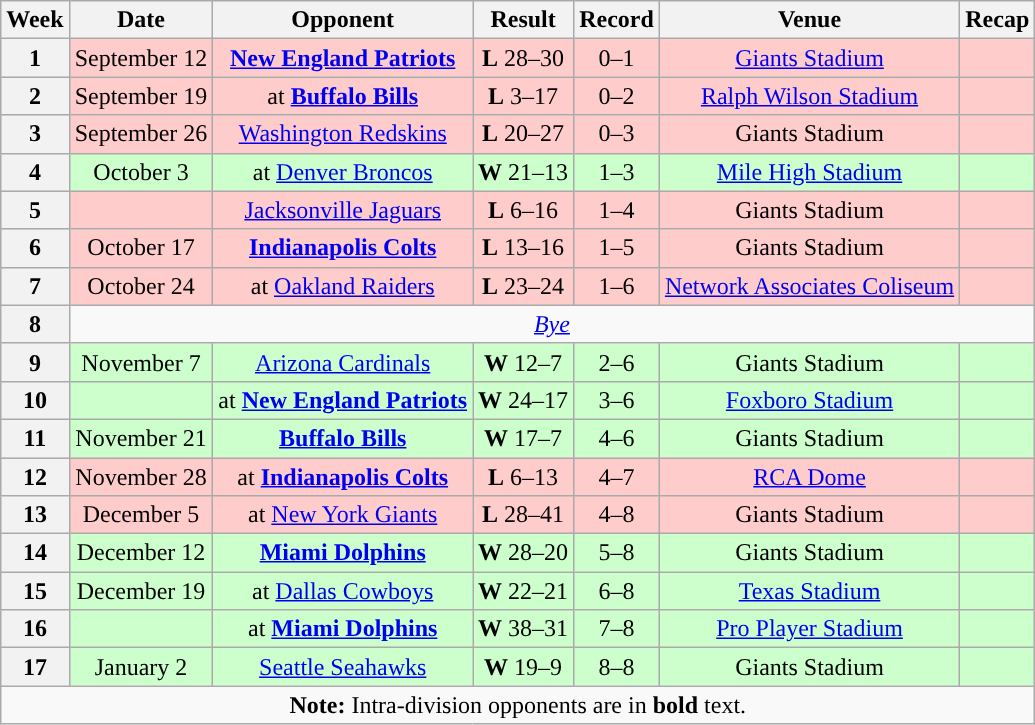<table class="wikitable" style="text-align:center">
<tr>
<th>Week</th>
<th>Date</th>
<th>Opponent</th>
<th>Result</th>
<th>Record</th>
<th>Venue</th>
<th>Recap</th>
</tr>
<tr style="background:#fcc">
<th>1</th>
<td>September 12</td>
<td><strong><a href='#'>New England Patriots</a></strong></td>
<td><strong>L</strong> 28–30</td>
<td>0–1</td>
<td><a href='#'>Giants Stadium</a></td>
<td></td>
</tr>
<tr style="background:#fcc">
<th>2</th>
<td>September 19</td>
<td>at <strong><a href='#'>Buffalo Bills</a></strong></td>
<td><strong>L</strong> 3–17</td>
<td>0–2</td>
<td><a href='#'>Ralph Wilson Stadium</a></td>
<td></td>
</tr>
<tr style="background:#fcc">
<th>3</th>
<td>September 26</td>
<td><a href='#'>Washington Redskins</a></td>
<td><strong>L</strong> 20–27</td>
<td>0–3</td>
<td>Giants Stadium</td>
<td></td>
</tr>
<tr style="background:#cfc">
<th>4</th>
<td>October 3</td>
<td>at <a href='#'>Denver Broncos</a></td>
<td><strong>W</strong> 21–13</td>
<td>1–3</td>
<td><a href='#'>Mile High Stadium</a></td>
<td></td>
</tr>
<tr style="background:#fcc">
<th>5</th>
<td></td>
<td><a href='#'>Jacksonville Jaguars</a></td>
<td><strong>L</strong> 6–16</td>
<td>1–4</td>
<td>Giants Stadium</td>
<td></td>
</tr>
<tr style="background:#fcc">
<th>6</th>
<td>October 17</td>
<td><strong><a href='#'>Indianapolis Colts</a></strong></td>
<td><strong>L</strong> 13–16</td>
<td>1–5</td>
<td>Giants Stadium</td>
<td></td>
</tr>
<tr style="background:#fcc">
<th>7</th>
<td>October 24</td>
<td>at <a href='#'>Oakland Raiders</a></td>
<td><strong>L</strong> 23–24</td>
<td>1–6</td>
<td><a href='#'>Network Associates Coliseum</a></td>
<td></td>
</tr>
<tr>
<th>8</th>
<td colspan="6"><em><a href='#'>Bye</a></em></td>
</tr>
<tr style="background:#cfc">
<th>9</th>
<td>November 7</td>
<td><a href='#'>Arizona Cardinals</a></td>
<td><strong>W</strong> 12–7</td>
<td>2–6</td>
<td>Giants Stadium</td>
<td></td>
</tr>
<tr style="background:#cfc">
<th>10</th>
<td></td>
<td>at <strong><a href='#'>New England Patriots</a></strong></td>
<td><strong>W</strong> 24–17</td>
<td>3–6</td>
<td><a href='#'>Foxboro Stadium</a></td>
<td></td>
</tr>
<tr style="background:#cfc">
<th>11</th>
<td>November 21</td>
<td><strong><a href='#'>Buffalo Bills</a></strong></td>
<td><strong>W</strong> 17–7</td>
<td>4–6</td>
<td>Giants Stadium</td>
<td></td>
</tr>
<tr style="background:#fcc">
<th>12</th>
<td>November 28</td>
<td>at <strong><a href='#'>Indianapolis Colts</a></strong></td>
<td><strong>L</strong> 6–13</td>
<td>4–7</td>
<td><a href='#'>RCA Dome</a></td>
<td></td>
</tr>
<tr style="background:#fcc">
<th>13</th>
<td>December 5</td>
<td>at <a href='#'>New York Giants</a></td>
<td><strong>L</strong> 28–41</td>
<td>4–8</td>
<td>Giants Stadium</td>
<td></td>
</tr>
<tr style="background:#cfc">
<th>14</th>
<td>December 12</td>
<td><strong><a href='#'>Miami Dolphins</a></strong></td>
<td><strong>W</strong> 28–20</td>
<td>5–8</td>
<td>Giants Stadium</td>
<td></td>
</tr>
<tr style="background:#cfc">
<th>15</th>
<td>December 19</td>
<td>at <a href='#'>Dallas Cowboys</a></td>
<td><strong>W</strong> 22–21</td>
<td>6–8</td>
<td><a href='#'>Texas Stadium</a></td>
<td></td>
</tr>
<tr style="background:#cfc">
<th>16</th>
<td></td>
<td>at <strong><a href='#'>Miami Dolphins</a></strong></td>
<td><strong>W</strong> 38–31</td>
<td>7–8</td>
<td><a href='#'>Pro Player Stadium</a></td>
<td></td>
</tr>
<tr style="background:#cfc">
<th>17</th>
<td>January 2</td>
<td><a href='#'>Seattle Seahawks</a></td>
<td><strong>W</strong> 19–9</td>
<td>8–8</td>
<td>Giants Stadium</td>
<td></td>
</tr>
<tr>
<td colspan="8"><strong>Note:</strong> Intra-division opponents are in <strong>bold</strong> text.</td>
</tr>
</table>
